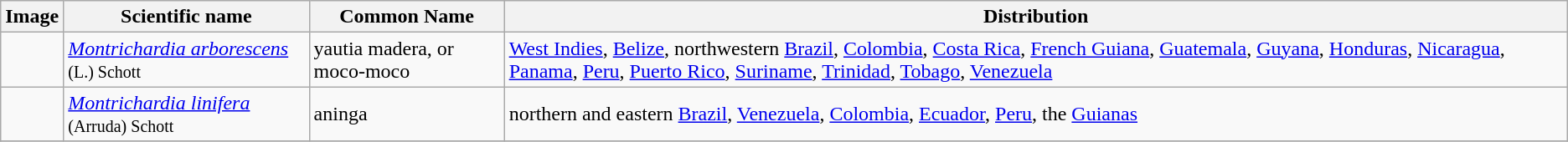<table class="wikitable">
<tr>
<th>Image</th>
<th>Scientific name</th>
<th>Common Name</th>
<th>Distribution</th>
</tr>
<tr>
<td></td>
<td><em><a href='#'>Montrichardia arborescens</a></em>  <small>(L.) Schott</small></td>
<td>yautia madera, or moco-moco</td>
<td><a href='#'>West Indies</a>, <a href='#'>Belize</a>, northwestern <a href='#'>Brazil</a>, <a href='#'>Colombia</a>, <a href='#'>Costa Rica</a>, <a href='#'>French Guiana</a>, <a href='#'>Guatemala</a>, <a href='#'>Guyana</a>, <a href='#'>Honduras</a>, <a href='#'>Nicaragua</a>, <a href='#'>Panama</a>, <a href='#'>Peru</a>, <a href='#'>Puerto Rico</a>, <a href='#'>Suriname</a>, <a href='#'>Trinidad</a>, <a href='#'>Tobago</a>, <a href='#'>Venezuela</a></td>
</tr>
<tr>
<td></td>
<td><em><a href='#'>Montrichardia linifera</a></em> <small>(Arruda) Schott</small></td>
<td>aninga</td>
<td>northern and eastern <a href='#'>Brazil</a>, <a href='#'>Venezuela</a>, <a href='#'>Colombia</a>, <a href='#'>Ecuador</a>, <a href='#'>Peru</a>, the <a href='#'>Guianas</a></td>
</tr>
<tr>
</tr>
</table>
